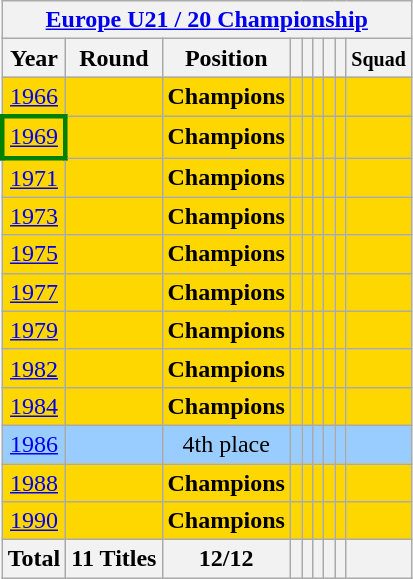<table class="wikitable" style="text-align: center;">
<tr>
<th colspan=9><a href='#'>Europe U21 / 20 Championship</a></th>
</tr>
<tr>
<th>Year</th>
<th>Round</th>
<th>Position</th>
<th></th>
<th></th>
<th></th>
<th></th>
<th></th>
<th><small>Squad</small></th>
</tr>
<tr bgcolor=gold>
<td> <a href='#'>1966</a></td>
<td></td>
<td><strong>Champions</strong></td>
<td></td>
<td></td>
<td></td>
<td></td>
<td></td>
<td></td>
</tr>
<tr bgcolor=gold>
<td style="border:3px solid green"> <a href='#'>1969</a></td>
<td></td>
<td><strong>Champions</strong></td>
<td></td>
<td></td>
<td></td>
<td></td>
<td></td>
<td></td>
</tr>
<tr bgcolor=gold>
<td> <a href='#'>1971</a></td>
<td></td>
<td><strong>Champions</strong></td>
<td></td>
<td></td>
<td></td>
<td></td>
<td></td>
<td></td>
</tr>
<tr bgcolor=gold>
<td> <a href='#'>1973</a></td>
<td></td>
<td><strong>Champions</strong></td>
<td></td>
<td></td>
<td></td>
<td></td>
<td></td>
<td></td>
</tr>
<tr bgcolor=gold>
<td> <a href='#'>1975</a></td>
<td></td>
<td><strong>Champions</strong></td>
<td></td>
<td></td>
<td></td>
<td></td>
<td></td>
<td></td>
</tr>
<tr bgcolor=gold>
<td> <a href='#'>1977</a></td>
<td></td>
<td><strong>Champions</strong></td>
<td></td>
<td></td>
<td></td>
<td></td>
<td></td>
<td></td>
</tr>
<tr bgcolor=gold>
<td> <a href='#'>1979</a></td>
<td></td>
<td><strong>Champions</strong></td>
<td></td>
<td></td>
<td></td>
<td></td>
<td></td>
<td></td>
</tr>
<tr bgcolor=gold>
<td> <a href='#'>1982</a></td>
<td></td>
<td><strong>Champions</strong></td>
<td></td>
<td></td>
<td></td>
<td></td>
<td></td>
<td></td>
</tr>
<tr bgcolor=gold>
<td> <a href='#'>1984</a></td>
<td></td>
<td><strong>Champions</strong></td>
<td></td>
<td></td>
<td></td>
<td></td>
<td></td>
<td></td>
</tr>
<tr bgcolor=9acdff>
<td> <a href='#'>1986</a></td>
<td></td>
<td>4th place</td>
<td></td>
<td></td>
<td></td>
<td></td>
<td></td>
<td></td>
</tr>
<tr bgcolor=gold>
<td> <a href='#'>1988</a></td>
<td></td>
<td><strong>Champions</strong></td>
<td></td>
<td></td>
<td></td>
<td></td>
<td></td>
<td></td>
</tr>
<tr bgcolor=gold>
<td> <a href='#'>1990</a></td>
<td></td>
<td><strong>Champions</strong></td>
<td></td>
<td></td>
<td></td>
<td></td>
<td></td>
<td></td>
</tr>
<tr>
<th>Total</th>
<th>11 Titles</th>
<th>12/12</th>
<th></th>
<th></th>
<th></th>
<th></th>
<th></th>
<th></th>
</tr>
</table>
